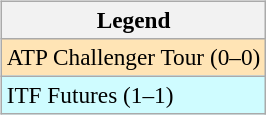<table>
<tr valign=top>
<td><br><table class="wikitable" style=font-size:97%>
<tr>
<th>Legend</th>
</tr>
<tr style="background:moccasin;">
<td>ATP Challenger Tour (0–0)</td>
</tr>
<tr style="background:#cffcff;">
<td>ITF Futures (1–1)</td>
</tr>
</table>
</td>
<td></td>
</tr>
</table>
